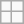<table class="wikitable">
<tr>
<td></td>
<td></td>
</tr>
<tr>
<td></td>
<td></td>
</tr>
</table>
